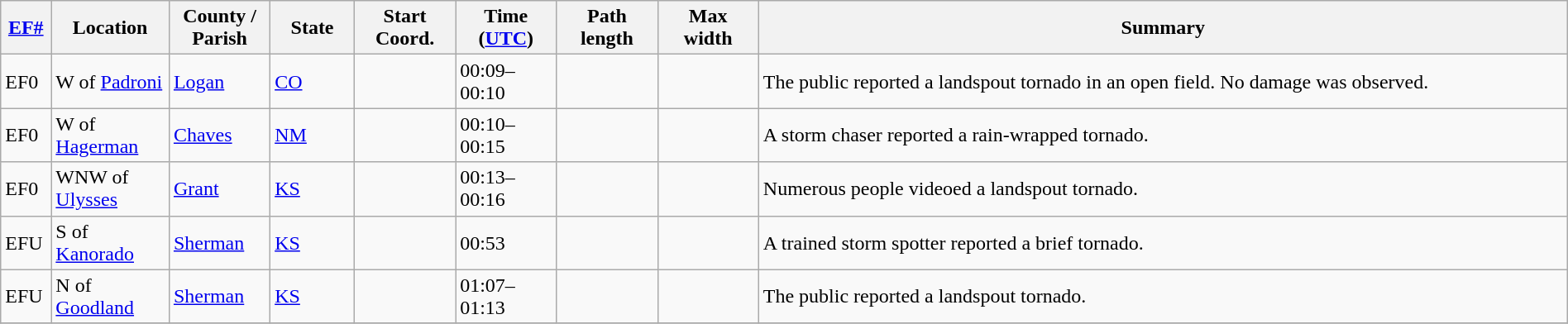<table class="wikitable sortable" style="width:100%;">
<tr>
<th scope="col" style="width:3%; text-align:center;"><a href='#'>EF#</a></th>
<th scope="col" style="width:7%; text-align:center;" class="unsortable">Location</th>
<th scope="col" style="width:6%; text-align:center;" class="unsortable">County / Parish</th>
<th scope="col" style="width:5%; text-align:center;">State</th>
<th scope="col" style="width:6%; text-align:center;">Start Coord.</th>
<th scope="col" style="width:6%; text-align:center;">Time (<a href='#'>UTC</a>)</th>
<th scope="col" style="width:6%; text-align:center;">Path length</th>
<th scope="col" style="width:6%; text-align:center;">Max width</th>
<th scope="col" class="unsortable" style="width:48%; text-align:center;">Summary</th>
</tr>
<tr>
<td bgcolor=>EF0</td>
<td>W of <a href='#'>Padroni</a></td>
<td><a href='#'>Logan</a></td>
<td><a href='#'>CO</a></td>
<td></td>
<td>00:09–00:10</td>
<td></td>
<td></td>
<td>The public reported a landspout tornado in an open field. No damage was observed.</td>
</tr>
<tr>
<td bgcolor=>EF0</td>
<td>W of <a href='#'>Hagerman</a></td>
<td><a href='#'>Chaves</a></td>
<td><a href='#'>NM</a></td>
<td></td>
<td>00:10–00:15</td>
<td></td>
<td></td>
<td>A storm chaser reported a rain-wrapped tornado.</td>
</tr>
<tr>
<td bgcolor=>EF0</td>
<td>WNW of <a href='#'>Ulysses</a></td>
<td><a href='#'>Grant</a></td>
<td><a href='#'>KS</a></td>
<td></td>
<td>00:13–00:16</td>
<td></td>
<td></td>
<td>Numerous people videoed a landspout tornado.</td>
</tr>
<tr>
<td bgcolor=>EFU</td>
<td>S of <a href='#'>Kanorado</a></td>
<td><a href='#'>Sherman</a></td>
<td><a href='#'>KS</a></td>
<td></td>
<td>00:53</td>
<td></td>
<td></td>
<td>A trained storm spotter reported a brief tornado.</td>
</tr>
<tr>
<td bgcolor=>EFU</td>
<td>N of <a href='#'>Goodland</a></td>
<td><a href='#'>Sherman</a></td>
<td><a href='#'>KS</a></td>
<td></td>
<td>01:07–01:13</td>
<td></td>
<td></td>
<td>The public reported a landspout tornado.</td>
</tr>
<tr>
</tr>
</table>
